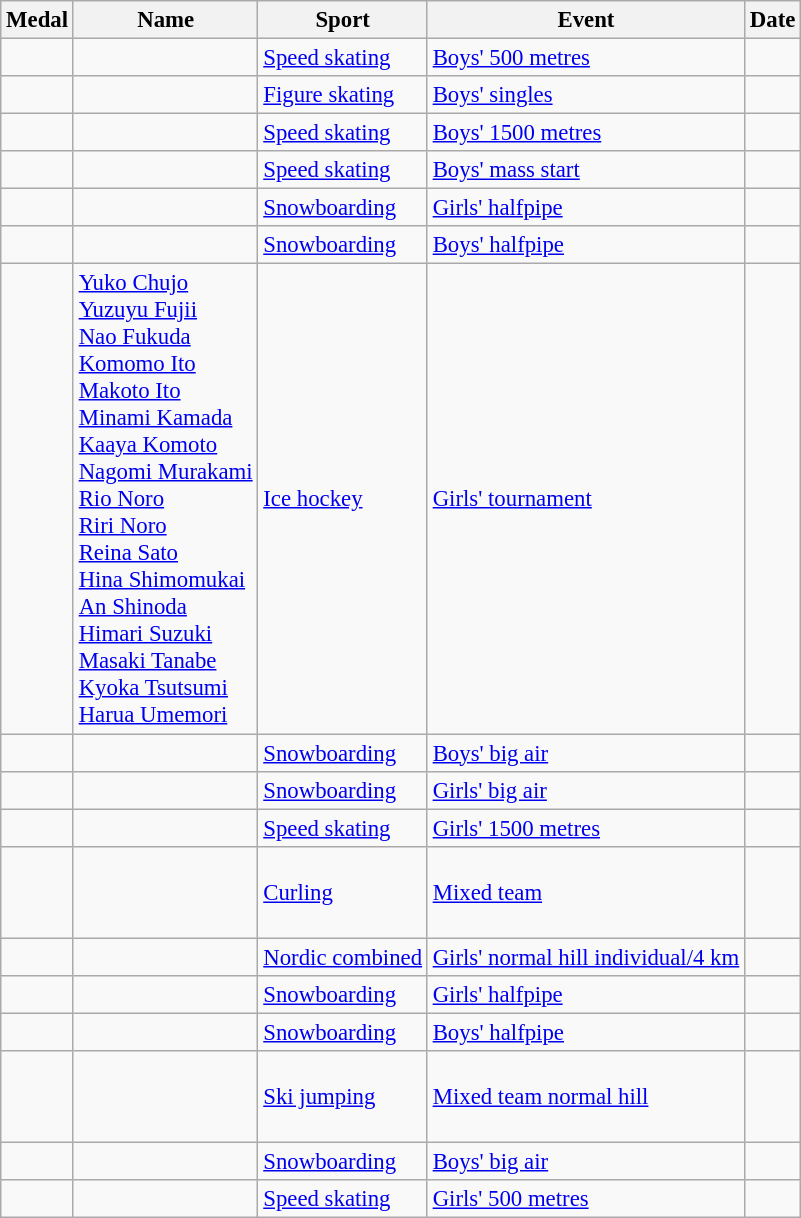<table class="wikitable sortable" style="font-size:95%;">
<tr>
<th>Medal</th>
<th>Name</th>
<th>Sport</th>
<th>Event</th>
<th>Date</th>
</tr>
<tr>
<td></td>
<td></td>
<td><a href='#'>Speed skating</a></td>
<td><a href='#'>Boys' 500 metres</a></td>
<td></td>
</tr>
<tr>
<td></td>
<td></td>
<td><a href='#'>Figure skating</a></td>
<td><a href='#'>Boys' singles</a></td>
<td></td>
</tr>
<tr>
<td></td>
<td></td>
<td><a href='#'>Speed skating</a></td>
<td><a href='#'>Boys' 1500 metres</a></td>
<td></td>
</tr>
<tr>
<td></td>
<td></td>
<td><a href='#'>Speed skating</a></td>
<td><a href='#'>Boys' mass start</a></td>
<td></td>
</tr>
<tr>
<td></td>
<td></td>
<td><a href='#'>Snowboarding</a></td>
<td><a href='#'>Girls' halfpipe</a></td>
<td></td>
</tr>
<tr>
<td></td>
<td></td>
<td><a href='#'>Snowboarding</a></td>
<td><a href='#'>Boys' halfpipe</a></td>
<td></td>
</tr>
<tr>
<td></td>
<td><a href='#'>Yuko Chujo</a><br><a href='#'>Yuzuyu Fujii</a><br><a href='#'>Nao Fukuda</a><br><a href='#'>Komomo Ito</a><br><a href='#'>Makoto Ito</a><br><a href='#'>Minami Kamada</a><br><a href='#'>Kaaya Komoto</a><br><a href='#'>Nagomi Murakami</a><br><a href='#'>Rio Noro</a><br><a href='#'>Riri Noro</a><br><a href='#'>Reina Sato</a><br><a href='#'>Hina Shimomukai</a><br><a href='#'>An Shinoda</a><br><a href='#'>Himari Suzuki</a><br><a href='#'>Masaki Tanabe</a><br><a href='#'>Kyoka Tsutsumi</a><br><a href='#'>Harua Umemori</a></td>
<td><a href='#'>Ice hockey</a></td>
<td><a href='#'>Girls' tournament</a></td>
<td></td>
</tr>
<tr>
<td></td>
<td></td>
<td><a href='#'>Snowboarding</a></td>
<td><a href='#'>Boys' big air</a></td>
<td></td>
</tr>
<tr>
<td></td>
<td></td>
<td><a href='#'>Snowboarding</a></td>
<td><a href='#'>Girls' big air</a></td>
<td></td>
</tr>
<tr>
<td></td>
<td></td>
<td><a href='#'>Speed skating</a></td>
<td><a href='#'>Girls' 1500 metres</a></td>
<td></td>
</tr>
<tr>
<td></td>
<td><br><br><br></td>
<td><a href='#'>Curling</a></td>
<td><a href='#'>Mixed team</a></td>
<td></td>
</tr>
<tr>
<td></td>
<td></td>
<td><a href='#'>Nordic combined</a></td>
<td><a href='#'>Girls' normal hill individual/4 km</a></td>
<td></td>
</tr>
<tr>
<td></td>
<td></td>
<td><a href='#'>Snowboarding</a></td>
<td><a href='#'>Girls' halfpipe</a></td>
<td></td>
</tr>
<tr>
<td></td>
<td></td>
<td><a href='#'>Snowboarding</a></td>
<td><a href='#'>Boys' halfpipe</a></td>
<td></td>
</tr>
<tr>
<td></td>
<td><br><br><br></td>
<td><a href='#'>Ski jumping</a></td>
<td><a href='#'>Mixed team normal hill</a></td>
<td></td>
</tr>
<tr>
<td></td>
<td></td>
<td><a href='#'>Snowboarding</a></td>
<td><a href='#'>Boys' big air</a></td>
<td></td>
</tr>
<tr>
<td></td>
<td></td>
<td><a href='#'>Speed skating</a></td>
<td><a href='#'>Girls' 500 metres</a></td>
<td></td>
</tr>
</table>
